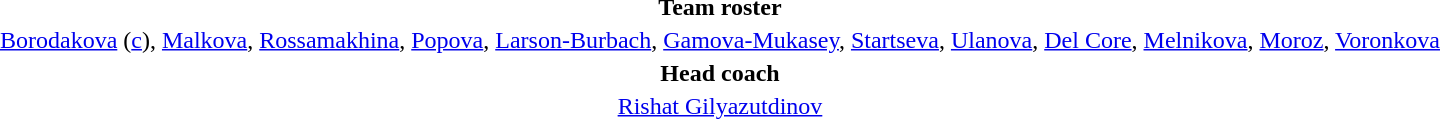<table style="text-align: center; margin-top: 2em; margin-left: auto; margin-right: auto">
<tr>
<td><strong>Team roster</strong></td>
</tr>
<tr>
<td><a href='#'>Borodakova</a> (<a href='#'>c</a>), <a href='#'>Malkova</a>, <a href='#'>Rossamakhina</a>, <a href='#'>Popova</a>, <a href='#'>Larson-Burbach</a>, <a href='#'>Gamova-Mukasey</a>, <a href='#'>Startseva</a>, <a href='#'>Ulanova</a>, <a href='#'>Del Core</a>, <a href='#'>Melnikova</a>, <a href='#'>Moroz</a>, <a href='#'>Voronkova</a></td>
</tr>
<tr>
<td><strong>Head coach</strong></td>
</tr>
<tr>
<td><a href='#'>Rishat Gilyazutdinov</a></td>
</tr>
</table>
